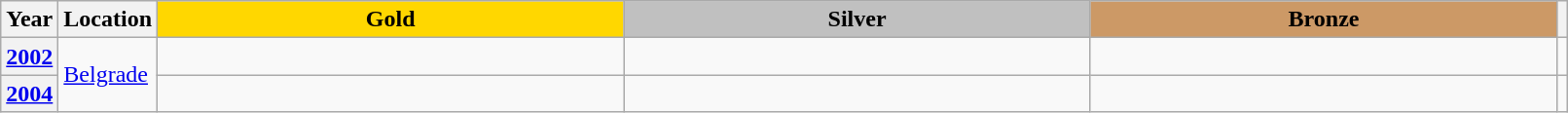<table class="wikitable unsortable" style="text-align:left; width:85%">
<tr>
<th scope="col" style="text-align:center">Year</th>
<th scope="col" style="text-align:center">Location</th>
<td scope="col" style="text-align:center; width:30%; background:gold"><strong>Gold</strong></td>
<td scope="col" style="text-align:center; width:30%; background:silver"><strong>Silver</strong></td>
<td scope="col" style="text-align:center; width:30%; background:#c96"><strong>Bronze</strong></td>
<th scope="col" style="text-align:center"></th>
</tr>
<tr>
<th scope="row" style="text-align:left"><a href='#'>2002</a></th>
<td rowspan="2"><a href='#'>Belgrade</a></td>
<td></td>
<td></td>
<td></td>
<td></td>
</tr>
<tr>
<th scope="row" style="text-align:left"><a href='#'>2004</a></th>
<td></td>
<td></td>
<td></td>
<td></td>
</tr>
</table>
